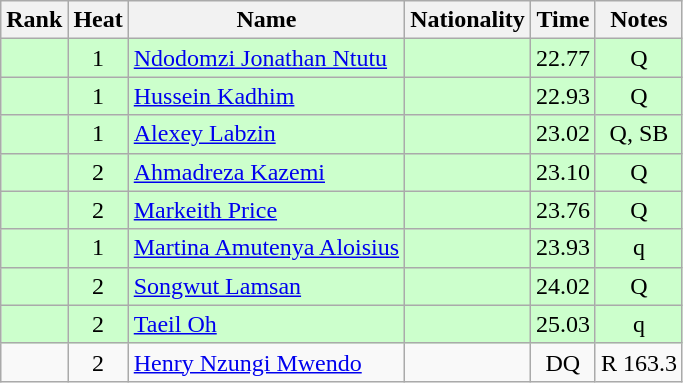<table class="wikitable sortable" style="text-align:center">
<tr>
<th>Rank</th>
<th>Heat</th>
<th>Name</th>
<th>Nationality</th>
<th>Time</th>
<th>Notes</th>
</tr>
<tr bgcolor=ccffcc>
<td></td>
<td>1</td>
<td align=left><a href='#'>Ndodomzi Jonathan Ntutu</a></td>
<td align=left></td>
<td>22.77</td>
<td>Q</td>
</tr>
<tr bgcolor=ccffcc>
<td></td>
<td>1</td>
<td align=left><a href='#'>Hussein Kadhim</a></td>
<td align=left></td>
<td>22.93</td>
<td>Q</td>
</tr>
<tr bgcolor=ccffcc>
<td></td>
<td>1</td>
<td align=left><a href='#'>Alexey Labzin</a></td>
<td align=left></td>
<td>23.02</td>
<td>Q, SB</td>
</tr>
<tr bgcolor=ccffcc>
<td></td>
<td>2</td>
<td align=left><a href='#'>Ahmadreza Kazemi</a></td>
<td align=left></td>
<td>23.10</td>
<td>Q</td>
</tr>
<tr bgcolor=ccffcc>
<td></td>
<td>2</td>
<td align=left><a href='#'>Markeith Price</a></td>
<td align=left></td>
<td>23.76</td>
<td>Q</td>
</tr>
<tr bgcolor=ccffcc>
<td></td>
<td>1</td>
<td align=left><a href='#'>Martina Amutenya Aloisius</a></td>
<td align=left></td>
<td>23.93</td>
<td>q</td>
</tr>
<tr bgcolor=ccffcc>
<td></td>
<td>2</td>
<td align=left><a href='#'>Songwut Lamsan</a></td>
<td align=left></td>
<td>24.02</td>
<td>Q</td>
</tr>
<tr bgcolor=ccffcc>
<td></td>
<td>2</td>
<td align=left><a href='#'>Taeil Oh</a></td>
<td align=left></td>
<td>25.03</td>
<td>q</td>
</tr>
<tr>
<td></td>
<td>2</td>
<td align=left><a href='#'>Henry Nzungi Mwendo</a></td>
<td align=left></td>
<td>DQ</td>
<td>R 163.3</td>
</tr>
</table>
